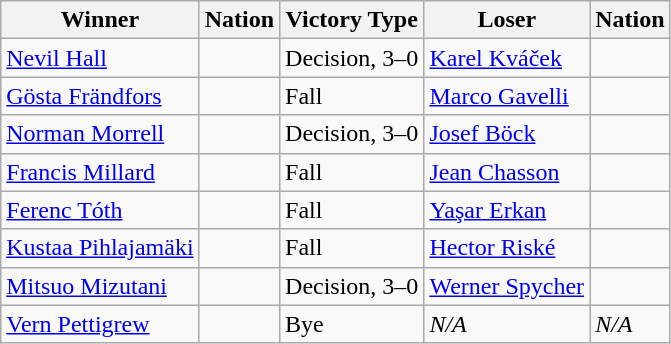<table class="wikitable sortable" style="text-align:left;">
<tr>
<th>Winner</th>
<th>Nation</th>
<th>Victory Type</th>
<th>Loser</th>
<th>Nation</th>
</tr>
<tr>
<td><a href='#'>Nevil Hall</a></td>
<td></td>
<td>Decision, 3–0</td>
<td><a href='#'>Karel Kváček</a></td>
<td></td>
</tr>
<tr>
<td><a href='#'>Gösta Frändfors</a></td>
<td></td>
<td>Fall</td>
<td><a href='#'>Marco Gavelli</a></td>
<td></td>
</tr>
<tr>
<td><a href='#'>Norman Morrell</a></td>
<td></td>
<td>Decision, 3–0</td>
<td><a href='#'>Josef Böck</a></td>
<td></td>
</tr>
<tr>
<td><a href='#'>Francis Millard</a></td>
<td></td>
<td>Fall</td>
<td><a href='#'>Jean Chasson</a></td>
<td></td>
</tr>
<tr>
<td><a href='#'>Ferenc Tóth</a></td>
<td></td>
<td>Fall</td>
<td><a href='#'>Yaşar Erkan</a></td>
<td></td>
</tr>
<tr>
<td><a href='#'>Kustaa Pihlajamäki</a></td>
<td></td>
<td>Fall</td>
<td><a href='#'>Hector Riské</a></td>
<td></td>
</tr>
<tr>
<td><a href='#'>Mitsuo Mizutani</a></td>
<td></td>
<td>Decision, 3–0</td>
<td><a href='#'>Werner Spycher</a></td>
<td></td>
</tr>
<tr>
<td><a href='#'>Vern Pettigrew</a></td>
<td></td>
<td>Bye</td>
<td><em>N/A</em></td>
<td><em>N/A</em></td>
</tr>
</table>
